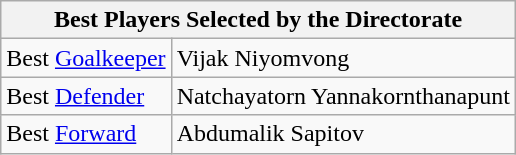<table class="wikitable">
<tr>
<th style="width:200px;" colspan="2">Best Players Selected by the Directorate</th>
</tr>
<tr>
<td>Best <a href='#'>Goalkeeper</a></td>
<td> Vijak Niyomvong</td>
</tr>
<tr>
<td>Best <a href='#'>Defender</a></td>
<td> Natchayatorn Yannakornthanapunt</td>
</tr>
<tr>
<td>Best <a href='#'>Forward</a></td>
<td> Abdumalik Sapitov</td>
</tr>
</table>
